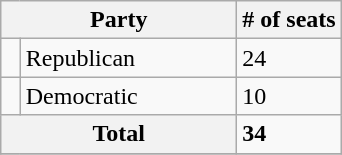<table class="wikitable sortable">
<tr>
<th colspan="2" style="width:150px;">Party</th>
<th># of seats</th>
</tr>
<tr>
<td></td>
<td>Republican</td>
<td>24</td>
</tr>
<tr>
<td></td>
<td>Democratic</td>
<td>10</td>
</tr>
<tr>
<th colspan=2>Total</th>
<td><strong>34</strong></td>
</tr>
<tr>
</tr>
</table>
